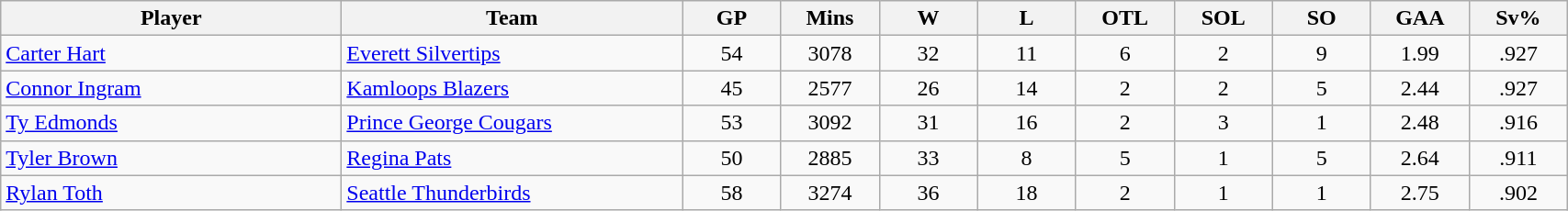<table class="wikitable sortable" style="text-align: center">
<tr>
<th class="unsortable" align=center bgcolor=#F2F2F2 style="width: 15em">Player</th>
<th style="width: 15em">Team</th>
<th style="width: 4em">GP</th>
<th style="width: 4em">Mins</th>
<th style="width: 4em">W</th>
<th style="width: 4em">L</th>
<th style="width: 4em">OTL</th>
<th style="width: 4em">SOL</th>
<th style="width: 4em">SO</th>
<th style="width: 4em">GAA</th>
<th style="width: 4em">Sv%</th>
</tr>
<tr>
<td align=left><a href='#'>Carter Hart</a></td>
<td align=left><a href='#'>Everett Silvertips</a></td>
<td>54</td>
<td>3078</td>
<td>32</td>
<td>11</td>
<td>6</td>
<td>2</td>
<td>9</td>
<td>1.99</td>
<td>.927</td>
</tr>
<tr>
<td align=left><a href='#'>Connor Ingram</a></td>
<td align=left><a href='#'>Kamloops Blazers</a></td>
<td>45</td>
<td>2577</td>
<td>26</td>
<td>14</td>
<td>2</td>
<td>2</td>
<td>5</td>
<td>2.44</td>
<td>.927</td>
</tr>
<tr>
<td align=left><a href='#'>Ty Edmonds</a></td>
<td align=left><a href='#'>Prince George Cougars</a></td>
<td>53</td>
<td>3092</td>
<td>31</td>
<td>16</td>
<td>2</td>
<td>3</td>
<td>1</td>
<td>2.48</td>
<td>.916</td>
</tr>
<tr>
<td align=left><a href='#'>Tyler Brown</a></td>
<td align=left><a href='#'>Regina Pats</a></td>
<td>50</td>
<td>2885</td>
<td>33</td>
<td>8</td>
<td>5</td>
<td>1</td>
<td>5</td>
<td>2.64</td>
<td>.911</td>
</tr>
<tr>
<td align=left><a href='#'>Rylan Toth</a></td>
<td align=left><a href='#'>Seattle Thunderbirds</a></td>
<td>58</td>
<td>3274</td>
<td>36</td>
<td>18</td>
<td>2</td>
<td>1</td>
<td>1</td>
<td>2.75</td>
<td>.902</td>
</tr>
</table>
